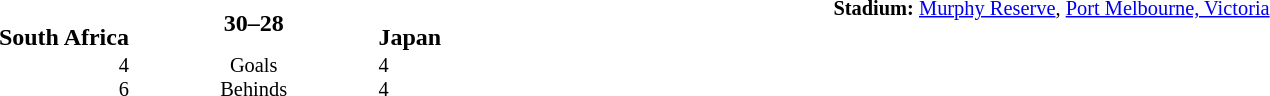<table style="width: 100%; background: transparent;" cellspacing="0">
<tr>
<td align=center valign=top rowspan=3 width=15%></td>
</tr>
<tr>
<td width=24% align=right><br><strong>South Africa</strong></td>
<td align=center width=13%><strong>30–28</strong></td>
<td width=24%><br><strong>Japan</strong></td>
<td style=font-size:85% rowspan=2 valign=top><strong>Stadium:</strong> <a href='#'>Murphy Reserve</a>, <a href='#'>Port Melbourne, Victoria</a></td>
</tr>
<tr style=font-size:85%>
<td align=right valign=top>4<br> 6</td>
<td align=center valign=top>Goals <br>Behinds</td>
<td valign=top>4<br> 4</td>
</tr>
</table>
